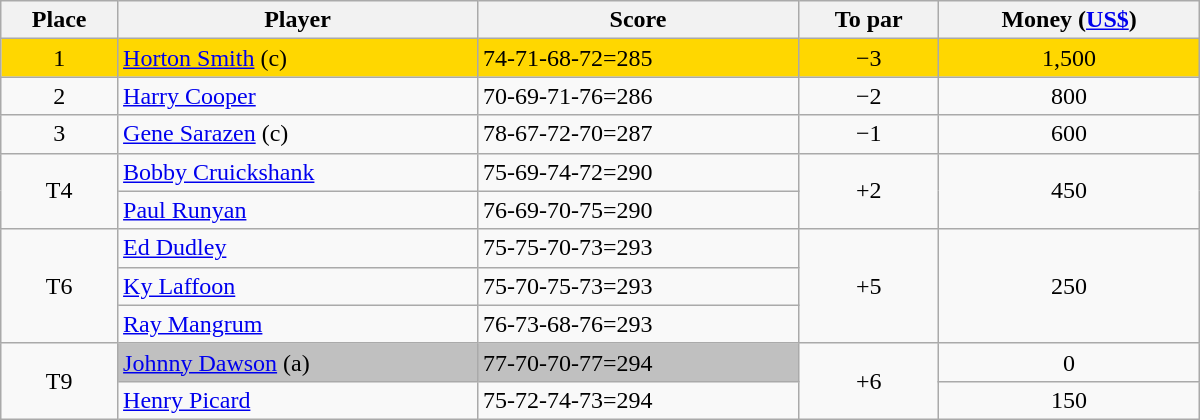<table class="wikitable" style="width:50em;margin-bottom:0;">
<tr>
<th>Place</th>
<th>Player</th>
<th>Score</th>
<th>To par</th>
<th>Money (<a href='#'>US$</a>)</th>
</tr>
<tr style="background:gold">
<td align=center>1</td>
<td> <a href='#'>Horton Smith</a> (c)</td>
<td>74-71-68-72=285</td>
<td align=center>−3</td>
<td align=center>1,500</td>
</tr>
<tr>
<td align=center>2</td>
<td> <a href='#'>Harry Cooper</a></td>
<td>70-69-71-76=286</td>
<td align=center>−2</td>
<td align=center>800</td>
</tr>
<tr>
<td align=center>3</td>
<td> <a href='#'>Gene Sarazen</a> (c)</td>
<td>78-67-72-70=287</td>
<td align=center>−1</td>
<td align=center>600</td>
</tr>
<tr>
<td rowspan=2 align=center>T4</td>
<td> <a href='#'>Bobby Cruickshank</a></td>
<td>75-69-74-72=290</td>
<td rowspan=2 align=center>+2</td>
<td rowspan=2 align=center>450</td>
</tr>
<tr>
<td> <a href='#'>Paul Runyan</a></td>
<td>76-69-70-75=290</td>
</tr>
<tr>
<td rowspan=3 align=center>T6</td>
<td> <a href='#'>Ed Dudley</a></td>
<td>75-75-70-73=293</td>
<td rowspan=3 align=center>+5</td>
<td rowspan=3 align=center>250</td>
</tr>
<tr>
<td> <a href='#'>Ky Laffoon</a></td>
<td>75-70-75-73=293</td>
</tr>
<tr>
<td> <a href='#'>Ray Mangrum</a></td>
<td>76-73-68-76=293</td>
</tr>
<tr>
<td rowspan=2 align=center>T9</td>
<td style="background:silver"> <a href='#'>Johnny Dawson</a> (a)</td>
<td style="background:silver">77-70-70-77=294</td>
<td rowspan=2 align=center>+6</td>
<td align=center>0</td>
</tr>
<tr>
<td> <a href='#'>Henry Picard</a></td>
<td>75-72-74-73=294</td>
<td align=center>150</td>
</tr>
</table>
